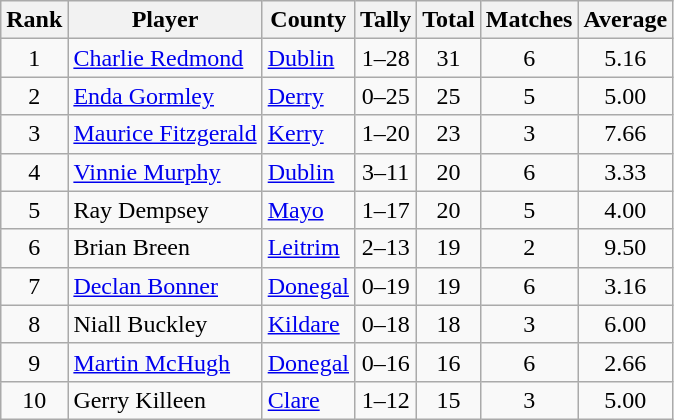<table class="wikitable">
<tr>
<th>Rank</th>
<th>Player</th>
<th>County</th>
<th>Tally</th>
<th>Total</th>
<th>Matches</th>
<th>Average</th>
</tr>
<tr>
<td rowspan=1 align=center>1</td>
<td><a href='#'>Charlie Redmond</a></td>
<td><a href='#'>Dublin</a></td>
<td align=center>1–28</td>
<td align=center>31</td>
<td align=center>6</td>
<td align=center>5.16</td>
</tr>
<tr>
<td rowspan=1 align=center>2</td>
<td><a href='#'>Enda Gormley</a></td>
<td><a href='#'>Derry</a></td>
<td align=center>0–25</td>
<td align=center>25</td>
<td align=center>5</td>
<td align=center>5.00</td>
</tr>
<tr>
<td rowspan=1 align=center>3</td>
<td><a href='#'>Maurice Fitzgerald</a></td>
<td><a href='#'>Kerry</a></td>
<td align=center>1–20</td>
<td align=center>23</td>
<td align=center>3</td>
<td align=center>7.66</td>
</tr>
<tr>
<td rowspan=1 align=center>4</td>
<td><a href='#'>Vinnie Murphy</a></td>
<td><a href='#'>Dublin</a></td>
<td align=center>3–11</td>
<td align=center>20</td>
<td align=center>6</td>
<td align=center>3.33</td>
</tr>
<tr>
<td rowspan=1 align=center>5</td>
<td>Ray Dempsey</td>
<td><a href='#'>Mayo</a></td>
<td align=center>1–17</td>
<td align=center>20</td>
<td align=center>5</td>
<td align=center>4.00</td>
</tr>
<tr>
<td rowspan=1 align=center>6</td>
<td>Brian Breen</td>
<td><a href='#'>Leitrim</a></td>
<td align=center>2–13</td>
<td align=center>19</td>
<td align=center>2</td>
<td align=center>9.50</td>
</tr>
<tr>
<td rowspan=1 align=center>7</td>
<td><a href='#'>Declan Bonner</a></td>
<td><a href='#'>Donegal</a></td>
<td align=center>0–19</td>
<td align=center>19</td>
<td align=center>6</td>
<td align=center>3.16</td>
</tr>
<tr>
<td rowspan=1 align=center>8</td>
<td>Niall Buckley</td>
<td><a href='#'>Kildare</a></td>
<td align=center>0–18</td>
<td align=center>18</td>
<td align=center>3</td>
<td align=center>6.00</td>
</tr>
<tr>
<td rowspan=1 align=center>9</td>
<td><a href='#'>Martin McHugh</a></td>
<td><a href='#'>Donegal</a></td>
<td align=center>0–16</td>
<td align=center>16</td>
<td align=center>6</td>
<td align=center>2.66</td>
</tr>
<tr>
<td rowspan=1 align=center>10</td>
<td>Gerry Killeen</td>
<td><a href='#'>Clare</a></td>
<td align=center>1–12</td>
<td align=center>15</td>
<td align=center>3</td>
<td align=center>5.00</td>
</tr>
</table>
